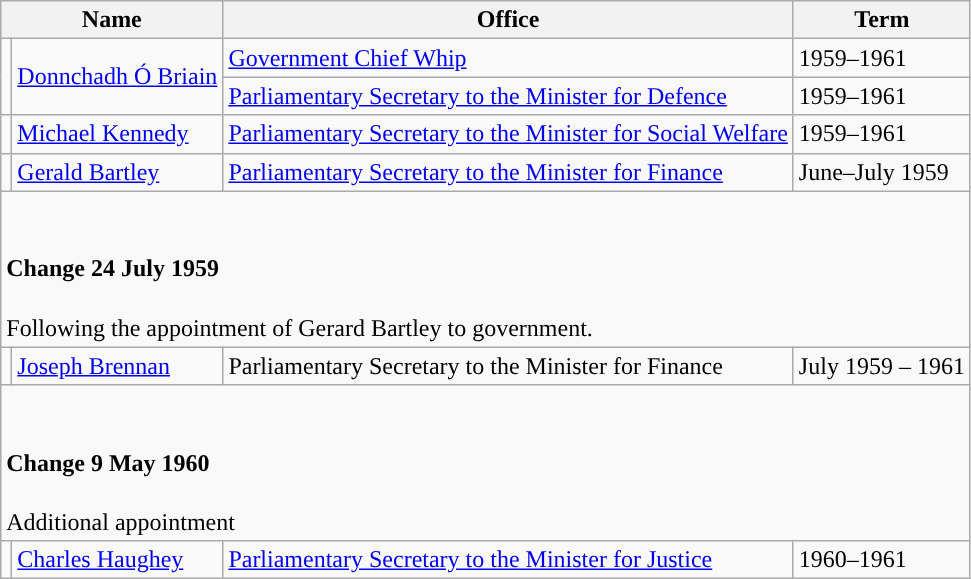<table class="wikitable">
<tr>
<th colspan="2">Name</th>
<th>Office</th>
<th>Term</th>
</tr>
<tr>
<td rowspan="2" style="background-color: "></td>
<td rowspan="2"><a href='#'>Donnchadh Ó Briain</a></td>
<td><a href='#'>Government Chief Whip</a></td>
<td>1959–1961</td>
</tr>
<tr>
<td><a href='#'>Parliamentary Secretary to the Minister for Defence</a></td>
<td>1959–1961</td>
</tr>
<tr>
<td style="background-color: "></td>
<td><a href='#'>Michael Kennedy</a></td>
<td><a href='#'>Parliamentary Secretary to the Minister for Social Welfare</a></td>
<td>1959–1961</td>
</tr>
<tr>
<td style="background-color: "></td>
<td><a href='#'>Gerald Bartley</a></td>
<td><a href='#'>Parliamentary Secretary to the Minister for Finance</a></td>
<td>June–July 1959</td>
</tr>
<tr>
<td colspan=4><br><h4>Change 24 July 1959</h4>Following the appointment of Gerard Bartley to government.</td>
</tr>
<tr>
<td style="background-color: "></td>
<td><a href='#'>Joseph Brennan</a></td>
<td>Parliamentary Secretary to the Minister for Finance</td>
<td>July 1959 – 1961</td>
</tr>
<tr>
<td colspan=4><br><h4>Change 9 May 1960</h4>Additional appointment</td>
</tr>
<tr>
<td style="background-color: "></td>
<td><a href='#'>Charles Haughey</a></td>
<td><a href='#'>Parliamentary Secretary to the Minister for Justice</a></td>
<td>1960–1961</td>
</tr>
</table>
